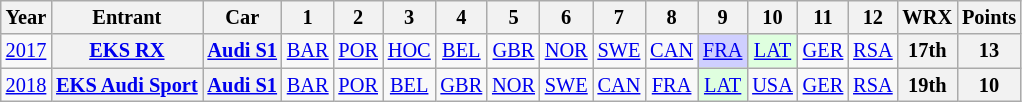<table class="wikitable" border="1" style="text-align:center; font-size:85%;">
<tr valign="top">
<th>Year</th>
<th>Entrant</th>
<th>Car</th>
<th>1</th>
<th>2</th>
<th>3</th>
<th>4</th>
<th>5</th>
<th>6</th>
<th>7</th>
<th>8</th>
<th>9</th>
<th>10</th>
<th>11</th>
<th>12</th>
<th>WRX</th>
<th>Points</th>
</tr>
<tr>
<td><a href='#'>2017</a></td>
<th nowrap><a href='#'>EKS RX</a></th>
<th nowrap><a href='#'>Audi S1</a></th>
<td><a href='#'>BAR</a></td>
<td><a href='#'>POR</a></td>
<td><a href='#'>HOC</a></td>
<td><a href='#'>BEL</a></td>
<td><a href='#'>GBR</a></td>
<td><a href='#'>NOR</a></td>
<td><a href='#'>SWE</a></td>
<td><a href='#'>CAN</a></td>
<td style="background:#CFCFFF;"><a href='#'>FRA</a><br></td>
<td style="background:#DFFFDF;"><a href='#'>LAT</a><br></td>
<td><a href='#'>GER</a></td>
<td><a href='#'>RSA</a></td>
<th>17th</th>
<th>13</th>
</tr>
<tr>
<td><a href='#'>2018</a></td>
<th nowrap><a href='#'>EKS Audi Sport</a></th>
<th nowrap><a href='#'>Audi S1</a></th>
<td><a href='#'>BAR</a></td>
<td><a href='#'>POR</a></td>
<td><a href='#'>BEL</a></td>
<td><a href='#'>GBR</a></td>
<td><a href='#'>NOR</a></td>
<td><a href='#'>SWE</a></td>
<td><a href='#'>CAN</a></td>
<td><a href='#'>FRA</a></td>
<td style="background:#DFFFDF;"><a href='#'>LAT</a><br></td>
<td><a href='#'>USA</a></td>
<td><a href='#'>GER</a></td>
<td><a href='#'>RSA</a></td>
<th>19th</th>
<th>10</th>
</tr>
</table>
